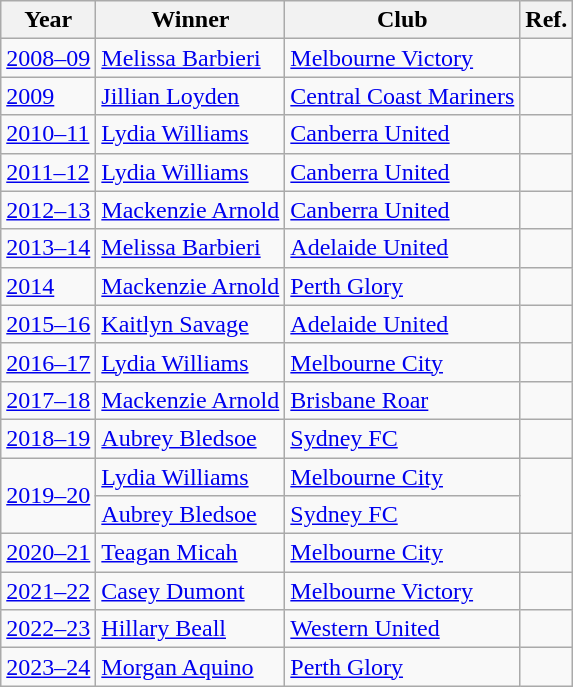<table class="wikitable">
<tr>
<th>Year</th>
<th>Winner</th>
<th>Club</th>
<th>Ref.</th>
</tr>
<tr>
<td><a href='#'>2008–09</a></td>
<td><a href='#'>Melissa Barbieri</a></td>
<td><a href='#'>Melbourne Victory</a></td>
<td></td>
</tr>
<tr>
<td><a href='#'>2009</a></td>
<td><a href='#'>Jillian Loyden</a></td>
<td><a href='#'>Central Coast Mariners</a></td>
<td></td>
</tr>
<tr>
<td><a href='#'>2010–11</a></td>
<td><a href='#'>Lydia Williams</a></td>
<td><a href='#'>Canberra United</a></td>
<td></td>
</tr>
<tr>
<td><a href='#'>2011–12</a></td>
<td><a href='#'>Lydia Williams</a></td>
<td><a href='#'>Canberra United</a></td>
<td></td>
</tr>
<tr>
<td><a href='#'>2012–13</a></td>
<td><a href='#'>Mackenzie Arnold</a></td>
<td><a href='#'>Canberra United</a></td>
<td></td>
</tr>
<tr>
<td><a href='#'>2013–14</a></td>
<td><a href='#'>Melissa Barbieri</a></td>
<td><a href='#'>Adelaide United</a></td>
<td></td>
</tr>
<tr>
<td><a href='#'>2014</a></td>
<td><a href='#'>Mackenzie Arnold</a></td>
<td><a href='#'>Perth Glory</a></td>
<td></td>
</tr>
<tr>
<td><a href='#'>2015–16</a></td>
<td><a href='#'>Kaitlyn Savage</a></td>
<td><a href='#'>Adelaide United</a></td>
<td></td>
</tr>
<tr>
<td><a href='#'>2016–17</a></td>
<td><a href='#'>Lydia Williams</a></td>
<td><a href='#'>Melbourne City</a></td>
<td></td>
</tr>
<tr>
<td><a href='#'>2017–18</a></td>
<td><a href='#'>Mackenzie Arnold</a></td>
<td><a href='#'>Brisbane Roar</a></td>
<td></td>
</tr>
<tr>
<td><a href='#'>2018–19</a></td>
<td><a href='#'>Aubrey Bledsoe</a></td>
<td><a href='#'>Sydney FC</a></td>
<td></td>
</tr>
<tr>
<td rowspan="2"><a href='#'>2019–20</a></td>
<td><a href='#'>Lydia Williams</a></td>
<td><a href='#'>Melbourne City</a></td>
<td rowspan="2"></td>
</tr>
<tr>
<td><a href='#'>Aubrey Bledsoe</a></td>
<td><a href='#'>Sydney FC</a></td>
</tr>
<tr>
<td><a href='#'>2020–21</a></td>
<td><a href='#'>Teagan Micah</a></td>
<td><a href='#'>Melbourne City</a></td>
<td></td>
</tr>
<tr>
<td><a href='#'>2021–22</a></td>
<td><a href='#'>Casey Dumont</a></td>
<td><a href='#'>Melbourne Victory</a></td>
<td></td>
</tr>
<tr>
<td><a href='#'>2022–23</a></td>
<td><a href='#'>Hillary Beall</a></td>
<td><a href='#'>Western United</a></td>
<td></td>
</tr>
<tr>
<td><a href='#'>2023–24</a></td>
<td><a href='#'>Morgan Aquino</a></td>
<td><a href='#'>Perth Glory</a></td>
<td></td>
</tr>
</table>
